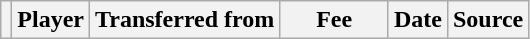<table class="wikitable plainrowheaders sortable">
<tr>
<th></th>
<th scope="col">Player</th>
<th>Transferred from</th>
<th style="width: 65px;">Fee</th>
<th scope="col">Date</th>
<th scope="col">Source</th>
</tr>
</table>
